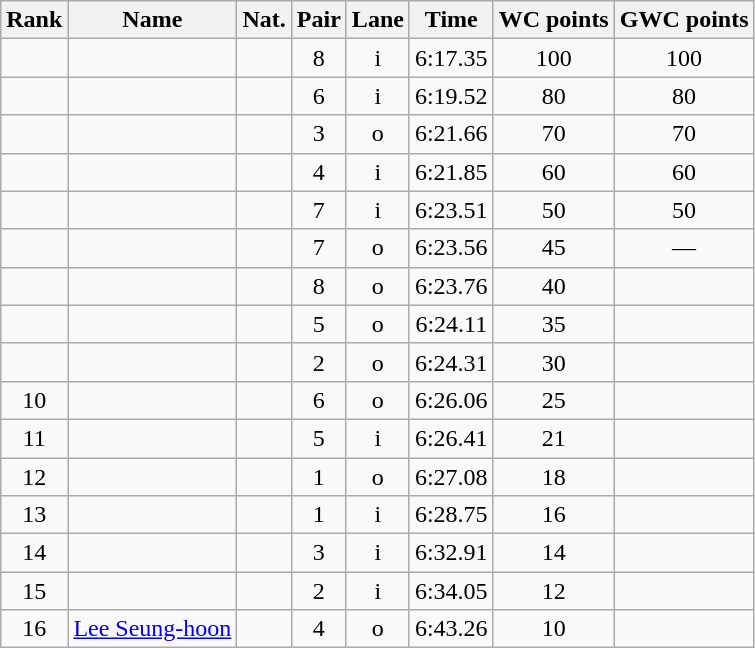<table class="wikitable sortable" style="text-align:center">
<tr>
<th>Rank</th>
<th>Name</th>
<th>Nat.</th>
<th>Pair</th>
<th>Lane</th>
<th>Time</th>
<th>WC points</th>
<th>GWC points</th>
</tr>
<tr>
<td></td>
<td align=left></td>
<td></td>
<td>8</td>
<td>i</td>
<td>6:17.35</td>
<td>100</td>
<td>100</td>
</tr>
<tr>
<td></td>
<td align=left></td>
<td></td>
<td>6</td>
<td>i</td>
<td>6:19.52</td>
<td>80</td>
<td>80</td>
</tr>
<tr>
<td></td>
<td align=left></td>
<td></td>
<td>3</td>
<td>o</td>
<td>6:21.66</td>
<td>70</td>
<td>70</td>
</tr>
<tr>
<td></td>
<td align=left></td>
<td></td>
<td>4</td>
<td>i</td>
<td>6:21.85</td>
<td>60</td>
<td>60</td>
</tr>
<tr>
<td></td>
<td align=left></td>
<td></td>
<td>7</td>
<td>i</td>
<td>6:23.51</td>
<td>50</td>
<td>50</td>
</tr>
<tr>
<td></td>
<td align=left></td>
<td></td>
<td>7</td>
<td>o</td>
<td>6:23.56</td>
<td>45</td>
<td>—</td>
</tr>
<tr>
<td></td>
<td align=left></td>
<td></td>
<td>8</td>
<td>o</td>
<td>6:23.76</td>
<td>40</td>
<td></td>
</tr>
<tr>
<td></td>
<td align=left></td>
<td></td>
<td>5</td>
<td>o</td>
<td>6:24.11</td>
<td>35</td>
<td></td>
</tr>
<tr>
<td></td>
<td align=left></td>
<td></td>
<td>2</td>
<td>o</td>
<td>6:24.31</td>
<td>30</td>
<td></td>
</tr>
<tr>
<td>10</td>
<td align=left></td>
<td></td>
<td>6</td>
<td>o</td>
<td>6:26.06</td>
<td>25</td>
<td></td>
</tr>
<tr>
<td>11</td>
<td align=left></td>
<td></td>
<td>5</td>
<td>i</td>
<td>6:26.41</td>
<td>21</td>
<td></td>
</tr>
<tr>
<td>12</td>
<td align=left></td>
<td></td>
<td>1</td>
<td>o</td>
<td>6:27.08</td>
<td>18</td>
<td></td>
</tr>
<tr>
<td>13</td>
<td align=left></td>
<td></td>
<td>1</td>
<td>i</td>
<td>6:28.75</td>
<td>16</td>
<td></td>
</tr>
<tr>
<td>14</td>
<td align=left></td>
<td></td>
<td>3</td>
<td>i</td>
<td>6:32.91</td>
<td>14</td>
<td></td>
</tr>
<tr>
<td>15</td>
<td align=left></td>
<td></td>
<td>2</td>
<td>i</td>
<td>6:34.05</td>
<td>12</td>
<td></td>
</tr>
<tr>
<td>16</td>
<td align=left><a href='#'>Lee Seung-hoon</a></td>
<td></td>
<td>4</td>
<td>o</td>
<td>6:43.26</td>
<td>10</td>
<td></td>
</tr>
</table>
